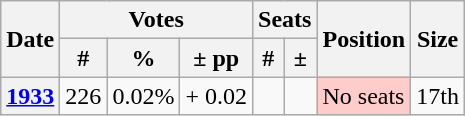<table class="wikitable">
<tr>
<th rowspan="2">Date</th>
<th colspan="3">Votes</th>
<th colspan="2">Seats</th>
<th rowspan="2">Position</th>
<th rowspan="2">Size</th>
</tr>
<tr>
<th>#</th>
<th>%</th>
<th>± pp</th>
<th>#</th>
<th>±</th>
</tr>
<tr>
<th><a href='#'>1933</a></th>
<td>226</td>
<td>0.02%</td>
<td>+ 0.02</td>
<td></td>
<td></td>
<td style="background-color:#FFCCCC">No seats</td>
<td align="center">17th</td>
</tr>
</table>
